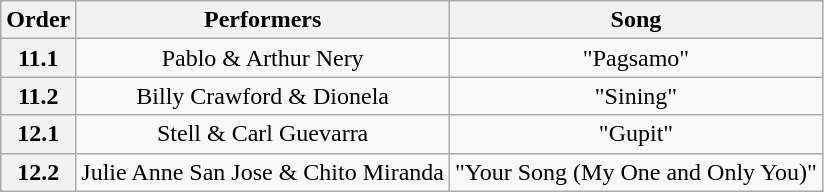<table class="wikitable" style="text-align:center;">
<tr>
<th>Order</th>
<th>Performers</th>
<th>Song</th>
</tr>
<tr>
<th>11.1</th>
<td>Pablo & Arthur Nery</td>
<td>"Pagsamo"</td>
</tr>
<tr>
<th>11.2</th>
<td>Billy Crawford & Dionela</td>
<td>"Sining"</td>
</tr>
<tr>
<th>12.1</th>
<td>Stell & Carl Guevarra</td>
<td>"Gupit"</td>
</tr>
<tr>
<th>12.2</th>
<td>Julie Anne San Jose & Chito Miranda</td>
<td>"Your Song (My One and Only You)"</td>
</tr>
</table>
